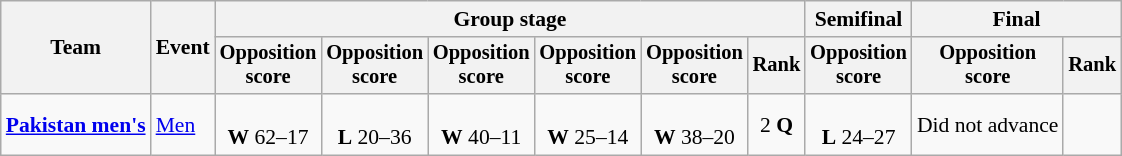<table class=wikitable style=font-size:90%;text-align:center>
<tr>
<th rowspan=2>Team</th>
<th rowspan=2>Event</th>
<th colspan=6>Group stage</th>
<th>Semifinal</th>
<th colspan=2>Final</th>
</tr>
<tr style=font-size:95%>
<th>Opposition<br> score</th>
<th>Opposition<br> score</th>
<th>Opposition<br> score</th>
<th>Opposition<br> score</th>
<th>Opposition<br> score</th>
<th>Rank</th>
<th>Opposition<br> score</th>
<th>Opposition<br> score</th>
<th>Rank</th>
</tr>
<tr>
<td align=left><strong><a href='#'>Pakistan men's</a></strong></td>
<td align=left><a href='#'>Men</a></td>
<td><br><strong>W</strong> 62–17</td>
<td><br><strong>L</strong> 20–36</td>
<td><br><strong>W</strong> 40–11</td>
<td><br><strong>W</strong> 25–14</td>
<td><br><strong>W</strong> 38–20</td>
<td>2 <strong>Q</strong></td>
<td><br><strong>L</strong> 24–27</td>
<td>Did not advance</td>
<td></td>
</tr>
</table>
